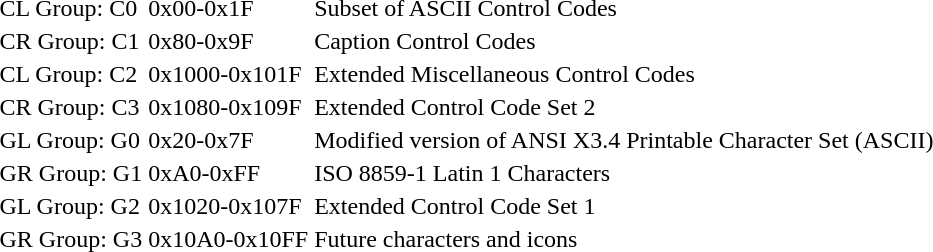<table>
<tr>
<td>CL Group: C0</td>
<td>0x00-0x1F</td>
<td>Subset of ASCII Control Codes</td>
</tr>
<tr>
<td>CR Group: C1</td>
<td>0x80-0x9F</td>
<td>Caption Control Codes</td>
</tr>
<tr>
<td>CL Group: C2</td>
<td>0x1000-0x101F</td>
<td>Extended Miscellaneous Control Codes</td>
</tr>
<tr>
<td>CR Group: C3</td>
<td>0x1080-0x109F</td>
<td>Extended Control Code Set 2</td>
</tr>
<tr>
<td>GL Group: G0</td>
<td>0x20-0x7F</td>
<td>Modified version of ANSI X3.4 Printable Character Set (ASCII)</td>
</tr>
<tr>
<td>GR Group: G1</td>
<td>0xA0-0xFF</td>
<td>ISO 8859-1 Latin 1 Characters</td>
</tr>
<tr>
<td>GL Group: G2</td>
<td>0x1020-0x107F</td>
<td>Extended Control Code Set 1</td>
</tr>
<tr>
<td>GR Group: G3</td>
<td>0x10A0-0x10FF</td>
<td>Future characters and icons</td>
</tr>
</table>
